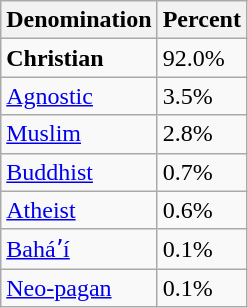<table class="wikitable">
<tr>
<th>Denomination</th>
<th>Percent</th>
</tr>
<tr>
<td><strong>Christian</strong></td>
<td>92.0%</td>
</tr>
<tr>
<td><a href='#'>Agnostic</a></td>
<td>3.5%</td>
</tr>
<tr>
<td><a href='#'>Muslim</a></td>
<td>2.8%</td>
</tr>
<tr>
<td><a href='#'>Buddhist</a></td>
<td>0.7%</td>
</tr>
<tr>
<td><a href='#'>Atheist</a></td>
<td>0.6%</td>
</tr>
<tr>
<td><a href='#'>Baháʼí</a></td>
<td>0.1%</td>
</tr>
<tr>
<td><a href='#'>Neo-pagan</a></td>
<td>0.1%</td>
</tr>
</table>
